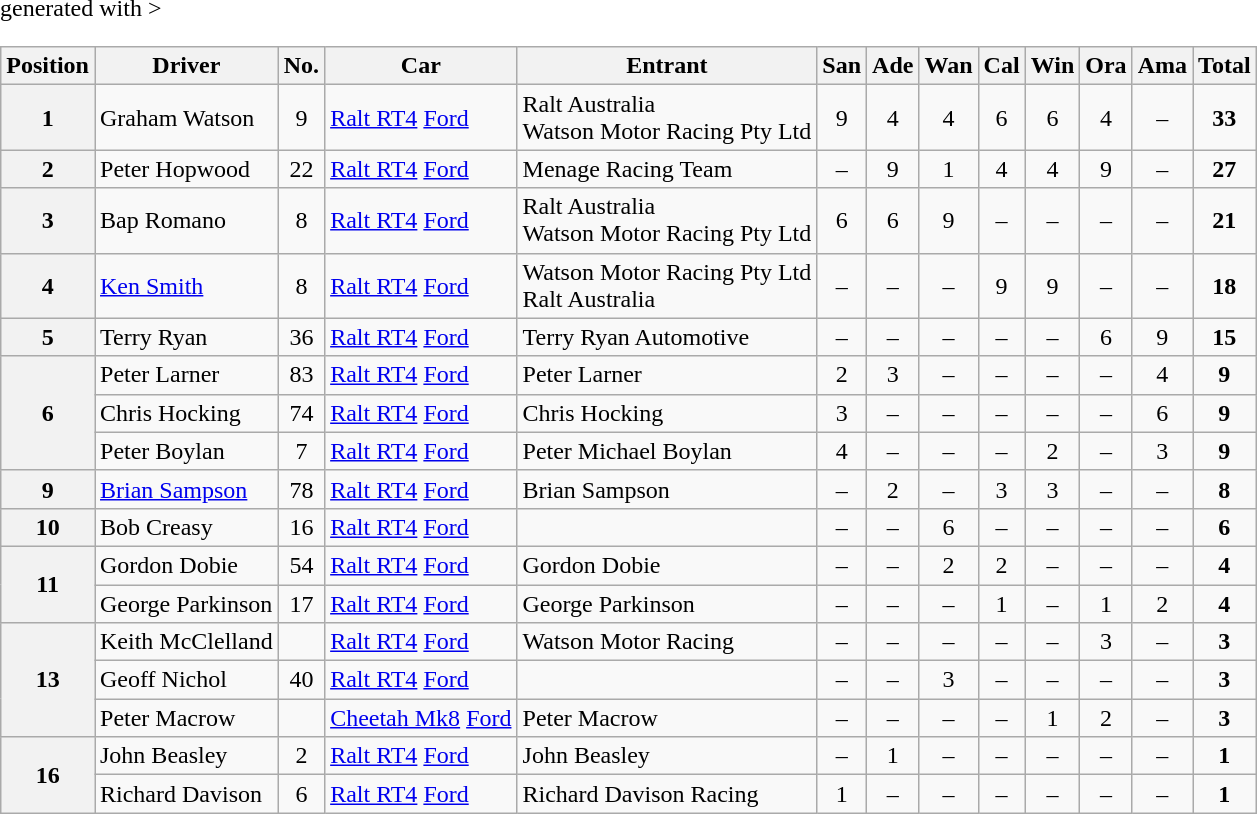<table class="wikitable" <hiddentext>generated with >
<tr style="font-weight:bold">
<th>Position</th>
<th>Driver</th>
<th>No.</th>
<th>Car</th>
<th>Entrant</th>
<th>San</th>
<th>Ade</th>
<th>Wan</th>
<th>Cal</th>
<th>Win</th>
<th>Ora</th>
<th>Ama</th>
<th>Total</th>
</tr>
<tr>
<th>1</th>
<td>Graham Watson</td>
<td align="center">9</td>
<td><a href='#'>Ralt RT4</a> <a href='#'>Ford</a></td>
<td>Ralt Australia <br> Watson Motor Racing Pty Ltd</td>
<td align="center">9</td>
<td align="center">4</td>
<td align="center">4</td>
<td align="center">6</td>
<td align="center">6</td>
<td align="center">4</td>
<td align="center">–</td>
<td align="center"><strong>33</strong></td>
</tr>
<tr>
<th>2</th>
<td>Peter Hopwood</td>
<td align="center">22</td>
<td><a href='#'>Ralt RT4</a> <a href='#'>Ford</a></td>
<td>Menage Racing Team</td>
<td align="center">–</td>
<td align="center">9</td>
<td align="center">1</td>
<td align="center">4</td>
<td align="center">4</td>
<td align="center">9</td>
<td align="center">–</td>
<td align="center"><strong>27</strong></td>
</tr>
<tr>
<th>3</th>
<td>Bap Romano</td>
<td align="center">8</td>
<td><a href='#'>Ralt RT4</a> <a href='#'>Ford</a></td>
<td>Ralt Australia <br> Watson Motor Racing Pty Ltd</td>
<td align="center">6</td>
<td align="center">6</td>
<td align="center">9</td>
<td align="center">–</td>
<td align="center">–</td>
<td align="center">–</td>
<td align="center">–</td>
<td align="center"><strong>21</strong></td>
</tr>
<tr>
<th>4</th>
<td><a href='#'>Ken Smith</a></td>
<td align="center">8</td>
<td><a href='#'>Ralt RT4</a> <a href='#'>Ford</a></td>
<td>Watson Motor Racing Pty Ltd <br> Ralt Australia</td>
<td align="center">–</td>
<td align="center">–</td>
<td align="center">–</td>
<td align="center">9</td>
<td align="center">9</td>
<td align="center">–</td>
<td align="center">–</td>
<td align="center"><strong>18</strong></td>
</tr>
<tr>
<th>5</th>
<td>Terry Ryan</td>
<td align="center">36</td>
<td><a href='#'>Ralt RT4</a> <a href='#'>Ford</a></td>
<td>Terry Ryan Automotive</td>
<td align="center">–</td>
<td align="center">–</td>
<td align="center">–</td>
<td align="center">–</td>
<td align="center">–</td>
<td align="center">6</td>
<td align="center">9</td>
<td align="center"><strong>15</strong></td>
</tr>
<tr>
<th rowspan=3>6</th>
<td>Peter Larner</td>
<td align="center">83</td>
<td><a href='#'>Ralt RT4</a> <a href='#'>Ford</a></td>
<td>Peter Larner</td>
<td align="center">2</td>
<td align="center">3</td>
<td align="center">–</td>
<td align="center">–</td>
<td align="center">–</td>
<td align="center">–</td>
<td align="center">4</td>
<td align="center"><strong>9</strong></td>
</tr>
<tr>
<td>Chris Hocking</td>
<td align="center">74</td>
<td><a href='#'>Ralt RT4</a> <a href='#'>Ford</a></td>
<td>Chris Hocking</td>
<td align="center">3</td>
<td align="center">–</td>
<td align="center">–</td>
<td align="center">–</td>
<td align="center">–</td>
<td align="center">–</td>
<td align="center">6</td>
<td align="center"><strong>9</strong></td>
</tr>
<tr>
<td>Peter Boylan</td>
<td align="center">7</td>
<td><a href='#'>Ralt RT4</a> <a href='#'>Ford</a></td>
<td>Peter Michael Boylan</td>
<td align="center">4</td>
<td align="center">–</td>
<td align="center">–</td>
<td align="center">–</td>
<td align="center">2</td>
<td align="center">–</td>
<td align="center">3</td>
<td align="center"><strong>9</strong></td>
</tr>
<tr>
<th>9</th>
<td><a href='#'>Brian Sampson</a></td>
<td align="center">78</td>
<td><a href='#'>Ralt RT4</a> <a href='#'>Ford</a></td>
<td>Brian Sampson</td>
<td align="center">–</td>
<td align="center">2</td>
<td align="center">–</td>
<td align="center">3</td>
<td align="center">3</td>
<td align="center">–</td>
<td align="center">–</td>
<td align="center"><strong>8</strong></td>
</tr>
<tr>
<th>10</th>
<td>Bob Creasy</td>
<td align="center">16</td>
<td><a href='#'>Ralt RT4</a> <a href='#'>Ford</a></td>
<td></td>
<td align="center">–</td>
<td align="center">–</td>
<td align="center">6</td>
<td align="center">–</td>
<td align="center">–</td>
<td align="center">–</td>
<td align="center">–</td>
<td align="center"><strong>6</strong></td>
</tr>
<tr>
<th rowspan=2>11</th>
<td>Gordon Dobie</td>
<td align="center">54</td>
<td><a href='#'>Ralt RT4</a> <a href='#'>Ford</a></td>
<td>Gordon Dobie</td>
<td align="center">–</td>
<td align="center">–</td>
<td align="center">2</td>
<td align="center">2</td>
<td align="center">–</td>
<td align="center">–</td>
<td align="center">–</td>
<td align="center"><strong>4</strong></td>
</tr>
<tr>
<td>George Parkinson</td>
<td align="center">17</td>
<td><a href='#'>Ralt RT4</a> <a href='#'>Ford</a></td>
<td>George Parkinson</td>
<td align="center">–</td>
<td align="center">–</td>
<td align="center">–</td>
<td align="center">1</td>
<td align="center">–</td>
<td align="center">1</td>
<td align="center">2</td>
<td align="center"><strong>4</strong></td>
</tr>
<tr>
<th rowspan=3>13</th>
<td>Keith McClelland</td>
<td></td>
<td><a href='#'>Ralt RT4</a> <a href='#'>Ford</a></td>
<td>Watson Motor Racing</td>
<td align="center">–</td>
<td align="center">–</td>
<td align="center">–</td>
<td align="center">–</td>
<td align="center">–</td>
<td align="center">3</td>
<td align="center">–</td>
<td align="center"><strong>3</strong></td>
</tr>
<tr>
<td>Geoff Nichol</td>
<td align="center">40</td>
<td><a href='#'>Ralt RT4</a> <a href='#'>Ford</a></td>
<td></td>
<td align="center">–</td>
<td align="center">–</td>
<td align="center">3</td>
<td align="center">–</td>
<td align="center">–</td>
<td align="center">–</td>
<td align="center">–</td>
<td align="center"><strong>3</strong></td>
</tr>
<tr>
<td>Peter Macrow</td>
<td align="center"></td>
<td><a href='#'>Cheetah Mk8</a> <a href='#'>Ford</a></td>
<td>Peter Macrow</td>
<td align="center">–</td>
<td align="center">–</td>
<td align="center">–</td>
<td align="center">–</td>
<td align="center">1</td>
<td align="center">2</td>
<td align="center">–</td>
<td align="center"><strong>3</strong></td>
</tr>
<tr>
<th rowspan=2>16</th>
<td>John Beasley</td>
<td align="center">2</td>
<td><a href='#'>Ralt RT4</a> <a href='#'>Ford</a></td>
<td>John Beasley</td>
<td align="center">–</td>
<td align="center">1</td>
<td align="center">–</td>
<td align="center">–</td>
<td align="center">–</td>
<td align="center">–</td>
<td align="center">–</td>
<td align="center"><strong>1</strong></td>
</tr>
<tr>
<td>Richard Davison</td>
<td align="center">6</td>
<td><a href='#'>Ralt RT4</a> <a href='#'>Ford</a></td>
<td>Richard Davison Racing</td>
<td align="center">1</td>
<td align="center">–</td>
<td align="center">–</td>
<td align="center">–</td>
<td align="center">–</td>
<td align="center">–</td>
<td align="center">–</td>
<td align="center"><strong>1</strong></td>
</tr>
</table>
